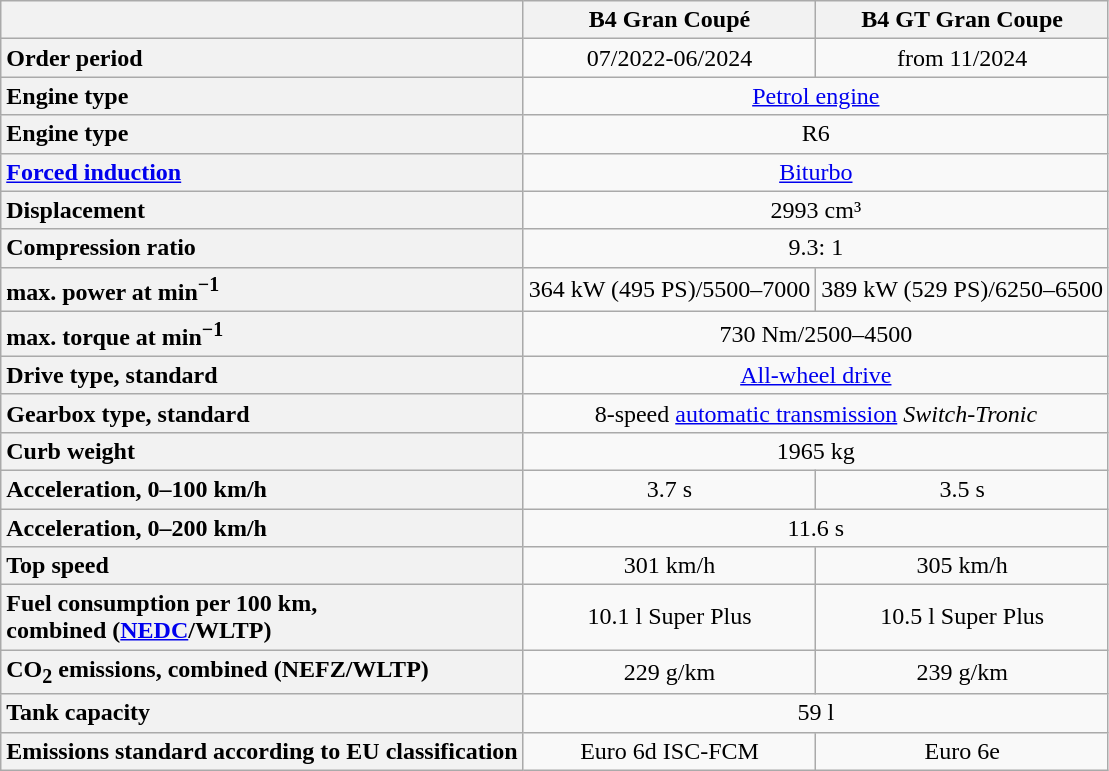<table class="wikitable" style="text-align:center">
<tr class="hintergrundfarbe5">
<th></th>
<th>B4 Gran Coupé</th>
<th>B4 GT Gran Coupe</th>
</tr>
<tr>
<th style="text-align:left">Order period</th>
<td>07/2022-06/2024</td>
<td>from 11/2024</td>
</tr>
<tr>
<th style="text-align:left">Engine type</th>
<td colspan="2"><a href='#'>Petrol engine</a></td>
</tr>
<tr>
<th style="text-align:left">Engine type</th>
<td colspan="2">R6</td>
</tr>
<tr>
<th style="text-align:left"><a href='#'>Forced induction</a></th>
<td colspan="2"><a href='#'>Biturbo</a></td>
</tr>
<tr>
<th style="text-align:left">Displacement</th>
<td colspan="2">2993 cm³</td>
</tr>
<tr>
<th style="text-align:left">Compression ratio</th>
<td colspan="2">9.3: 1</td>
</tr>
<tr>
<th style="text-align:left">max. power at min<sup>−1</sup></th>
<td>364 kW (495 PS)/5500–7000</td>
<td>389 kW (529 PS)/6250–6500</td>
</tr>
<tr>
<th style="text-align:left">max. torque at min<sup>−1</sup></th>
<td colspan="2">730 Nm/2500–4500</td>
</tr>
<tr>
<th style="text-align:left">Drive type, standard</th>
<td colspan="2"><a href='#'>All-wheel drive</a></td>
</tr>
<tr>
<th style="text-align:left">Gearbox type, standard</th>
<td colspan="2">8-speed <a href='#'>automatic transmission</a> <em>Switch-Tronic</em></td>
</tr>
<tr>
<th style="text-align:left">Curb weight</th>
<td colspan="2">1965 kg</td>
</tr>
<tr>
<th style="text-align:left">Acceleration, 0–100 km/h</th>
<td>3.7 s</td>
<td>3.5 s</td>
</tr>
<tr>
<th style="text-align:left">Acceleration, 0–200 km/h</th>
<td colspan="2">11.6 s</td>
</tr>
<tr>
<th style="text-align:left">Top speed</th>
<td>301 km/h</td>
<td>305 km/h</td>
</tr>
<tr>
<th style="text-align:left">Fuel consumption per 100 km,<br>combined (<a href='#'>NEDC</a>/WLTP)</th>
<td>10.1 l Super Plus</td>
<td>10.5 l Super Plus</td>
</tr>
<tr>
<th style="text-align:left">CO<sub>2</sub> emissions, combined (NEFZ/WLTP)</th>
<td>229 g/km</td>
<td>239 g/km</td>
</tr>
<tr>
<th style="text-align:left">Tank capacity</th>
<td colspan="2">59 l</td>
</tr>
<tr>
<th style="text-align:left">Emissions standard according to EU classification</th>
<td>Euro 6d ISC-FCM</td>
<td>Euro 6e</td>
</tr>
</table>
